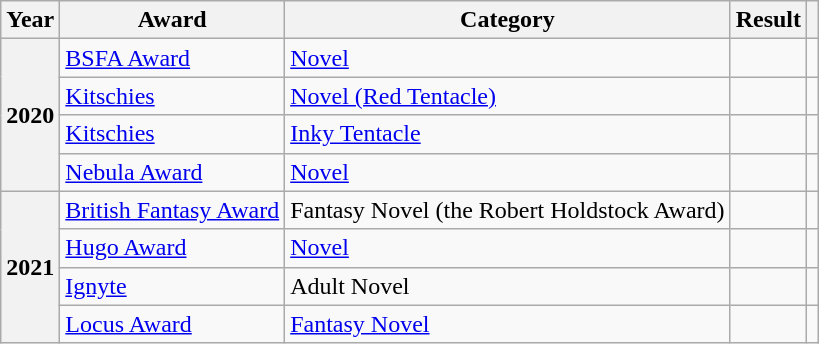<table class="wikitable plainrowheaders sortable">
<tr>
<th scope="col">Year</th>
<th scope="col">Award</th>
<th>Category</th>
<th scope="col">Result</th>
<th scope="col" class="unsortable"></th>
</tr>
<tr>
<th rowspan="4">2020</th>
<td><a href='#'>BSFA Award</a></td>
<td><a href='#'>Novel</a></td>
<td></td>
<td></td>
</tr>
<tr>
<td><a href='#'>Kitschies</a></td>
<td><a href='#'>Novel (Red Tentacle)</a></td>
<td></td>
<td></td>
</tr>
<tr>
<td><a href='#'>Kitschies</a></td>
<td><a href='#'>Inky Tentacle</a></td>
<td></td>
<td></td>
</tr>
<tr>
<td><a href='#'>Nebula Award</a></td>
<td><a href='#'>Novel</a></td>
<td></td>
<td></td>
</tr>
<tr>
<th rowspan="4">2021</th>
<td><a href='#'>British Fantasy Award</a></td>
<td>Fantasy Novel (the Robert Holdstock Award)</td>
<td></td>
<td></td>
</tr>
<tr>
<td><a href='#'>Hugo Award</a></td>
<td><a href='#'>Novel</a></td>
<td></td>
<td></td>
</tr>
<tr>
<td><a href='#'>Ignyte</a></td>
<td>Adult Novel</td>
<td></td>
<td></td>
</tr>
<tr>
<td><a href='#'>Locus Award</a></td>
<td><a href='#'>Fantasy Novel</a></td>
<td></td>
<td></td>
</tr>
</table>
